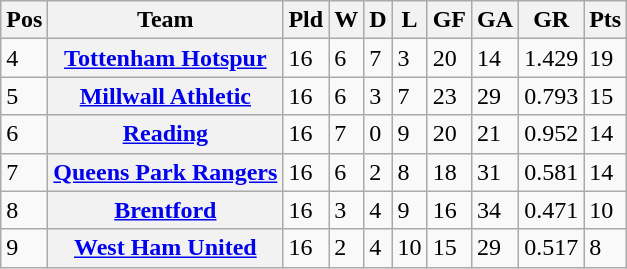<table class="wikitable">
<tr>
<th><abbr>Pos</abbr></th>
<th>Team</th>
<th><abbr>Pld</abbr></th>
<th><abbr>W</abbr></th>
<th><abbr>D</abbr></th>
<th><abbr>L</abbr></th>
<th><abbr>GF</abbr></th>
<th><abbr>GA</abbr></th>
<th><abbr>GR</abbr></th>
<th><abbr>Pts</abbr></th>
</tr>
<tr>
<td>4</td>
<th><a href='#'>Tottenham Hotspur</a></th>
<td>16</td>
<td>6</td>
<td>7</td>
<td>3</td>
<td>20</td>
<td>14</td>
<td>1.429</td>
<td>19</td>
</tr>
<tr>
<td>5</td>
<th><a href='#'>Millwall Athletic</a></th>
<td>16</td>
<td>6</td>
<td>3</td>
<td>7</td>
<td>23</td>
<td>29</td>
<td>0.793</td>
<td>15</td>
</tr>
<tr>
<td>6</td>
<th><a href='#'>Reading</a></th>
<td>16</td>
<td>7</td>
<td>0</td>
<td>9</td>
<td>20</td>
<td>21</td>
<td>0.952</td>
<td>14</td>
</tr>
<tr>
<td>7</td>
<th><a href='#'>Queens Park Rangers</a></th>
<td>16</td>
<td>6</td>
<td>2</td>
<td>8</td>
<td>18</td>
<td>31</td>
<td>0.581</td>
<td>14</td>
</tr>
<tr>
<td>8</td>
<th><a href='#'>Brentford</a></th>
<td>16</td>
<td>3</td>
<td>4</td>
<td>9</td>
<td>16</td>
<td>34</td>
<td>0.471</td>
<td>10</td>
</tr>
<tr>
<td>9</td>
<th><a href='#'>West Ham United</a></th>
<td>16</td>
<td>2</td>
<td>4</td>
<td>10</td>
<td>15</td>
<td>29</td>
<td>0.517</td>
<td>8</td>
</tr>
</table>
